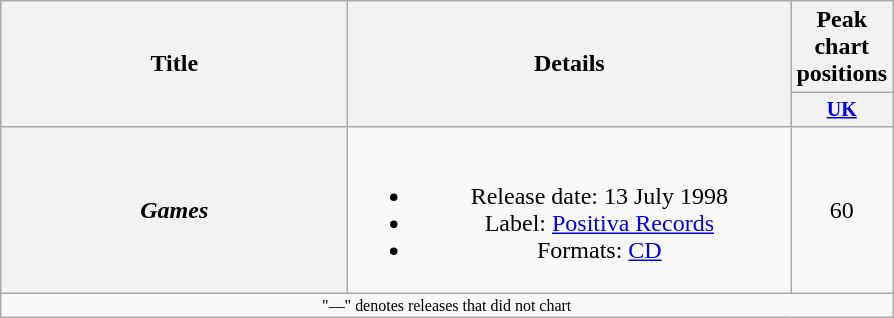<table class="wikitable plainrowheaders" style="text-align:center;">
<tr>
<th rowspan="2" style="width:14em;">Title</th>
<th rowspan="2" style="width:18em;">Details</th>
<th colspan="1">Peak chart positions</th>
</tr>
<tr style="font-size:smaller;">
<th style="width:45px;"><a href='#'>UK</a><br></th>
</tr>
<tr>
<th scope="row"><em>Games</em></th>
<td><br><ul><li>Release date: 13 July 1998</li><li>Label: <a href='#'>Positiva Records</a></li><li>Formats: <a href='#'>CD</a></li></ul></td>
<td>60</td>
</tr>
<tr>
<td colspan="15" style="font-size:8pt">"—" denotes releases that did not chart</td>
</tr>
</table>
